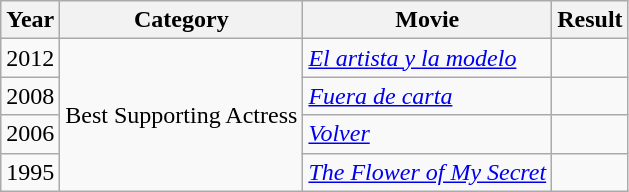<table class=wikitable>
<tr>
<th>Year</th>
<th>Category</th>
<th>Movie</th>
<th>Result</th>
</tr>
<tr>
<td>2012</td>
<td rowspan="4">Best Supporting Actress</td>
<td><em><a href='#'>El artista y la modelo</a></em></td>
<td></td>
</tr>
<tr>
<td>2008</td>
<td><em><a href='#'>Fuera de carta</a></em></td>
<td></td>
</tr>
<tr>
<td>2006</td>
<td><em><a href='#'>Volver</a></em></td>
<td></td>
</tr>
<tr>
<td>1995</td>
<td><em><a href='#'>The Flower of My Secret</a></em></td>
<td></td>
</tr>
</table>
